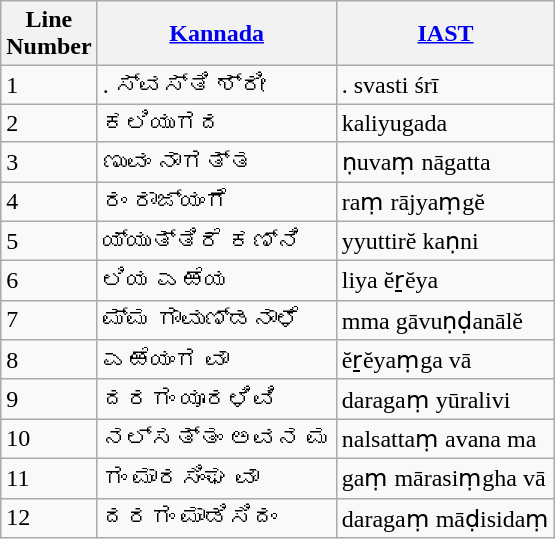<table class="wikitable">
<tr>
<th>Line<br>Number</th>
<th><a href='#'>Kannada</a></th>
<th><a href='#'>IAST</a></th>
</tr>
<tr>
<td>1</td>
<td>. ಸ್ವಸ್ತಿ ಶ್ರೀ</td>
<td>. svasti śrī</td>
</tr>
<tr>
<td>2</td>
<td>ಕಲಿಯುಗದ</td>
<td>kaliyugada</td>
</tr>
<tr>
<td>3</td>
<td>ಣುವಂ ನಾಗತ್ತ</td>
<td>ṇuvaṃ nāgatta</td>
</tr>
<tr>
<td>4</td>
<td>ರಂ ರಾಜ್ಯಂಗೆ</td>
<td>raṃ rājyaṃgĕ</td>
</tr>
<tr>
<td>5</td>
<td>ಯ್ಯುತ್ತಿರೆ ಕಣ್ನಿ</td>
<td>yyuttirĕ kaṇni</td>
</tr>
<tr>
<td>6</td>
<td>ಲಿಯ ಎಱೆಯ</td>
<td>liya ĕṟĕya</td>
</tr>
<tr>
<td>7</td>
<td>ಮ್ಮ ಗಾವುಣ್ಡನಾಳೆ</td>
<td>mma gāvuṇḍanālĕ</td>
</tr>
<tr>
<td>8</td>
<td>ಎಱೆಯಂಗ ವಾ</td>
<td>ĕṟĕyaṃga vā</td>
</tr>
<tr>
<td>9</td>
<td>ದರಗಂ ಯೂರಳಿವಿ</td>
<td>daragaṃ yūralivi</td>
</tr>
<tr>
<td>10</td>
<td>ನಲ್ಸತ್ತಂ ಅವನ ಮ</td>
<td>nalsattaṃ avana ma</td>
</tr>
<tr>
<td>11</td>
<td>ಗಂ ಮಾರಸಿಂಘ ವಾ</td>
<td>gaṃ mārasiṃgha vā</td>
</tr>
<tr>
<td>12</td>
<td>ದರಗಂ ಮಾಡಿಸಿದಂ</td>
<td>daragaṃ māḍisidaṃ</td>
</tr>
</table>
